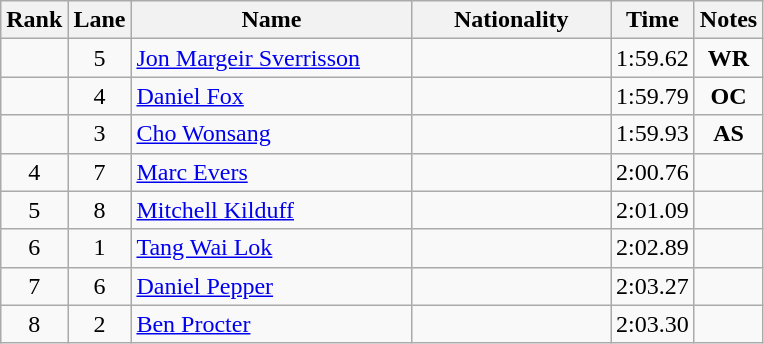<table class="wikitable sortable" style="text-align:center">
<tr>
<th>Rank</th>
<th>Lane</th>
<th style="width:180px">Name</th>
<th style="width:125px">Nationality</th>
<th>Time</th>
<th>Notes</th>
</tr>
<tr>
<td></td>
<td>5</td>
<td style="text-align:left;"><a href='#'>Jon Margeir Sverrisson</a></td>
<td style="text-align:left;"></td>
<td>1:59.62</td>
<td><strong>WR</strong></td>
</tr>
<tr>
<td></td>
<td>4</td>
<td style="text-align:left;"><a href='#'>Daniel Fox</a></td>
<td style="text-align:left;"></td>
<td>1:59.79</td>
<td><strong>OC</strong></td>
</tr>
<tr>
<td></td>
<td>3</td>
<td style="text-align:left;"><a href='#'>Cho Wonsang</a></td>
<td style="text-align:left;"></td>
<td>1:59.93</td>
<td><strong>AS</strong></td>
</tr>
<tr>
<td>4</td>
<td>7</td>
<td style="text-align:left;"><a href='#'>Marc Evers</a></td>
<td style="text-align:left;"></td>
<td>2:00.76</td>
<td></td>
</tr>
<tr>
<td>5</td>
<td>8</td>
<td style="text-align:left;"><a href='#'>Mitchell Kilduff</a></td>
<td style="text-align:left;"></td>
<td>2:01.09</td>
<td></td>
</tr>
<tr>
<td>6</td>
<td>1</td>
<td style="text-align:left;"><a href='#'>Tang Wai Lok</a></td>
<td style="text-align:left;"></td>
<td>2:02.89</td>
<td></td>
</tr>
<tr>
<td>7</td>
<td>6</td>
<td style="text-align:left;"><a href='#'>Daniel Pepper</a></td>
<td style="text-align:left;"></td>
<td>2:03.27</td>
<td></td>
</tr>
<tr>
<td>8</td>
<td>2</td>
<td style="text-align:left;"><a href='#'>Ben Procter</a></td>
<td style="text-align:left;"></td>
<td>2:03.30</td>
<td></td>
</tr>
</table>
